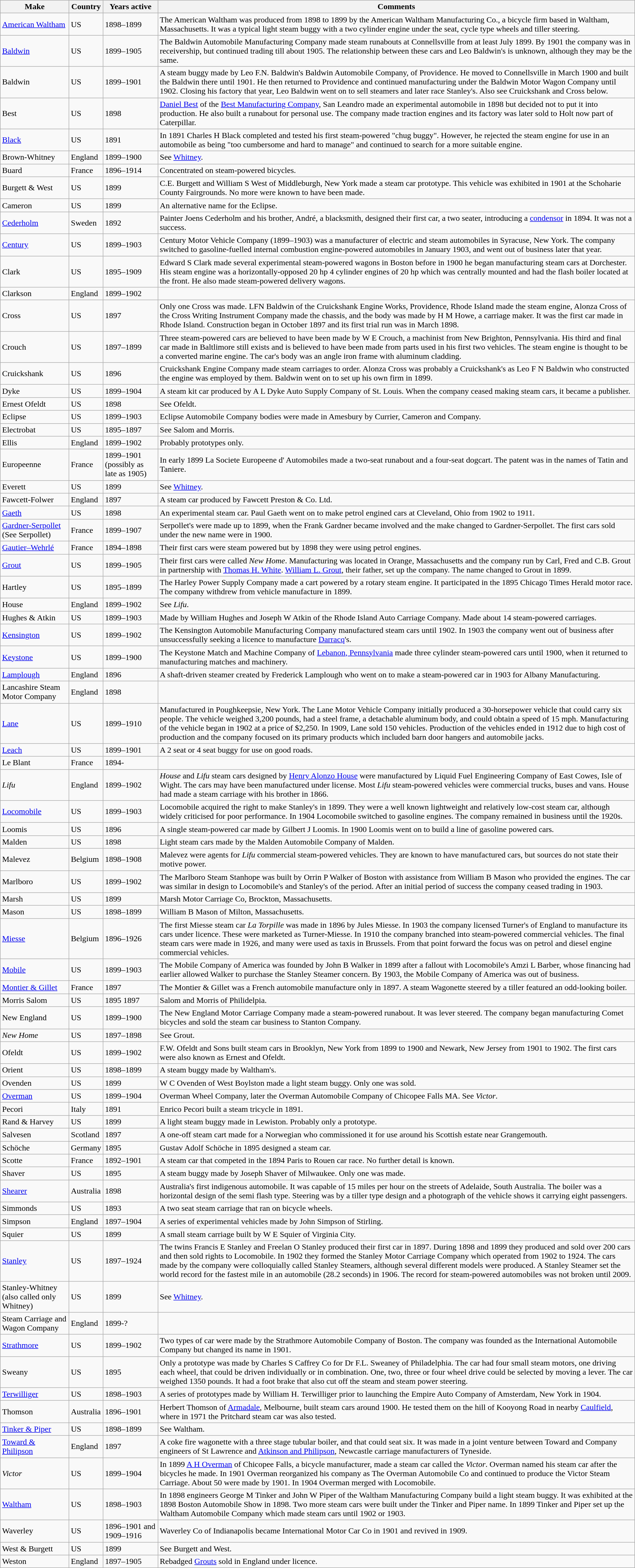<table class="wikitable sortable">
<tr>
<th>Make</th>
<th>Country</th>
<th>Years active</th>
<th class="unsortable">Comments</th>
</tr>
<tr>
<td><a href='#'>American Waltham</a></td>
<td>US</td>
<td>1898–1899</td>
<td>The American Waltham was produced from 1898 to 1899 by the American Waltham Manufacturing Co., a bicycle firm based in Waltham, Massachusetts. It was a typical light steam buggy with a two cylinder engine under the seat, cycle type wheels and tiller steering.</td>
</tr>
<tr>
<td><a href='#'>Baldwin</a></td>
<td>US</td>
<td>1899–1905</td>
<td>The Baldwin Automobile Manufacturing Company made steam runabouts at Connellsville from at least July 1899. By 1901 the company was in receivership, but continued trading till about 1905. The relationship between these cars and Leo Baldwin's is unknown, although they may be the same.</td>
</tr>
<tr>
<td>Baldwin</td>
<td>US</td>
<td>1899–1901</td>
<td>A steam buggy made by Leo F.N. Baldwin's Baldwin Automobile Company, of Providence. He moved to Connellsville in March 1900 and built the Baldwin there until 1901. He then returned to Providence and continued manufacturing under the Baldwin Motor Wagon Company until 1902. Closing his factory that year, Leo Baldwin went on to sell steamers and later race Stanley's. Also see Cruickshank and Cross below.</td>
</tr>
<tr>
<td>Best</td>
<td>US</td>
<td>1898</td>
<td><a href='#'>Daniel Best</a> of the <a href='#'>Best Manufacturing Company</a>, San Leandro made an experimental automobile in 1898 but decided not to put it into production. He also built a runabout for personal use. The company made traction engines and its factory was later sold to Holt now part of Caterpillar.</td>
</tr>
<tr>
<td><a href='#'>Black</a></td>
<td>US</td>
<td>1891</td>
<td>In 1891 Charles H Black completed and tested his first steam-powered "chug buggy". However, he rejected the steam engine for use in an automobile as being "too cumbersome and hard to manage" and continued to search for a more suitable engine.</td>
</tr>
<tr>
<td>Brown-Whitney</td>
<td>England</td>
<td>1899–1900</td>
<td>See <a href='#'>Whitney</a>.</td>
</tr>
<tr>
<td>Buard</td>
<td>France</td>
<td>1896–1914</td>
<td>Concentrated on steam-powered bicycles.</td>
</tr>
<tr>
<td>Burgett & West</td>
<td>US</td>
<td>1899</td>
<td>C.E. Burgett and William S West of Middleburgh, New York made a steam car prototype. This vehicle was exhibited in 1901 at the Schoharie County Fairgrounds. No more were known to have been made.</td>
</tr>
<tr>
<td>Cameron</td>
<td>US</td>
<td>1899</td>
<td>An alternative name for the Eclipse.</td>
</tr>
<tr>
<td><a href='#'>Cederholm</a></td>
<td>Sweden</td>
<td>1892</td>
<td> Painter Joens Cederholm and his brother, André, a blacksmith, designed their first car, a two seater, introducing a <a href='#'>condensor</a> in 1894. It was not a success.</td>
</tr>
<tr>
<td><a href='#'>Century</a></td>
<td>US</td>
<td>1899–1903</td>
<td>Century Motor Vehicle Company (1899–1903) was a manufacturer of electric and steam automobiles in Syracuse, New York. The company switched to gasoline-fuelled internal combustion engine-powered automobiles in January 1903, and went out of business later that year.</td>
</tr>
<tr>
<td>Clark</td>
<td>US</td>
<td>1895–1909</td>
<td>Edward S Clark made several experimental steam-powered wagons in Boston before in 1900 he began manufacturing steam cars at Dorchester. His steam engine was a horizontally-opposed 20 hp 4 cylinder engines of 20 hp which was centrally mounted and had the flash boiler located at the front. He also made steam-powered delivery wagons.</td>
</tr>
<tr>
<td>Clarkson</td>
<td>England</td>
<td>1899–1902</td>
<td></td>
</tr>
<tr>
<td>Cross</td>
<td>US</td>
<td>1897</td>
<td>Only one Cross was made. LFN Baldwin of the Cruickshank Engine Works, Providence, Rhode Island made the steam engine, Alonza Cross of the Cross Writing Instrument Company made the chassis, and the body was made by H M Howe, a carriage maker. It was the first car made in Rhode Island. Construction began in October 1897 and its first trial run was in March 1898.</td>
</tr>
<tr>
<td>Crouch</td>
<td>US</td>
<td>1897–1899</td>
<td>Three steam-powered cars are believed to have been made by W E Crouch, a machinist from New Brighton, Pennsylvania. His third and final car made in Baltlimore still exists and is believed to have been made from parts used in his first two vehicles. The steam engine is thought to be a converted marine engine. The car's body was an angle iron frame with aluminum cladding.</td>
</tr>
<tr>
<td>Cruickshank</td>
<td>US</td>
<td>1896</td>
<td>Cruickshank Engine Company made steam carriages to order. Alonza Cross was probably a Cruickshank's as Leo F N Baldwin who constructed the engine was employed by them. Baldwin went on to set up his own firm in 1899.</td>
</tr>
<tr>
<td>Dyke</td>
<td>US</td>
<td>1899–1904</td>
<td>A steam kit car produced by A L Dyke Auto Supply Company of St. Louis. When the company ceased making steam cars, it became a publisher.</td>
</tr>
<tr>
<td>Ernest Ofeldt</td>
<td>US</td>
<td>1898</td>
<td>See Ofeldt.</td>
</tr>
<tr>
<td>Eclipse</td>
<td>US</td>
<td>1899–1903</td>
<td>Eclipse Automobile Company bodies were made in Amesbury by Currier, Cameron and Company.</td>
</tr>
<tr>
<td>Electrobat</td>
<td>US</td>
<td>1895–1897</td>
<td>See Salom and Morris.</td>
</tr>
<tr>
<td>Ellis</td>
<td>England</td>
<td>1899–1902</td>
<td>Probably prototypes only.</td>
</tr>
<tr>
<td>Europeenne</td>
<td>France</td>
<td>1899–1901 (possibly as late as 1905)</td>
<td>In early 1899 La Societe Europeene d' Automobiles made a two-seat runabout and a four-seat dogcart. The patent was in the names of Tatin and Taniere.</td>
</tr>
<tr>
<td>Everett</td>
<td>US</td>
<td>1899</td>
<td>See <a href='#'>Whitney</a>.</td>
</tr>
<tr>
<td>Fawcett-Folwer</td>
<td>England</td>
<td>1897</td>
<td>A steam car produced by Fawcett Preston & Co. Ltd.</td>
</tr>
<tr>
<td><a href='#'>Gaeth</a></td>
<td>US</td>
<td>1898</td>
<td>An experimental steam car. Paul Gaeth went on to make petrol engined cars at Cleveland, Ohio from 1902 to 1911.</td>
</tr>
<tr>
<td><a href='#'>Gardner-Serpollet</a> (See Serpollet)</td>
<td>France</td>
<td>1899–1907</td>
<td> Serpollet's were made up to 1899, when the Frank Gardner became involved and the make changed to Gardner-Serpollet. The first cars sold under the new name were in 1900.</td>
</tr>
<tr>
<td><a href='#'>Gautier–Wehrlé</a></td>
<td>France</td>
<td>1894–1898</td>
<td>Their first cars were steam powered but by 1898 they were using petrol engines.</td>
</tr>
<tr>
<td><a href='#'>Grout</a></td>
<td>US</td>
<td>1899–1905</td>
<td>Their first cars were called <em>New Home</em>. Manufacturing was located in Orange, Massachusetts and the company run by Carl, Fred and C.B. Grout in partnership with <a href='#'>Thomas H. White</a>. <a href='#'>William L. Grout</a>, their father, set up the company. The name changed to Grout in 1899.</td>
</tr>
<tr>
<td>Hartley</td>
<td>US</td>
<td>1895–1899</td>
<td>The Harley Power Supply Company made a cart powered by a rotary steam engine. It participated in the 1895 Chicago Times Herald motor race. The company withdrew from vehicle manufacture in 1899.</td>
</tr>
<tr>
<td>House</td>
<td>England</td>
<td>1899–1902</td>
<td>See <em>Lifu</em>.</td>
</tr>
<tr>
<td>Hughes & Atkin</td>
<td>US</td>
<td>1899–1903</td>
<td>Made by William Hughes and Joseph W Atkin of the Rhode Island Auto Carriage Company. Made about 14 steam-powered carriages.</td>
</tr>
<tr>
<td><a href='#'>Kensington</a></td>
<td>US</td>
<td>1899–1902</td>
<td>The Kensington Automobile Manufacturing Company manufactured steam cars until 1902. In 1903 the company went out of business after unsuccessfully seeking a licence to manufacture <a href='#'>Darracq</a>'s.</td>
</tr>
<tr>
<td><a href='#'>Keystone</a></td>
<td>US</td>
<td>1899–1900</td>
<td>The Keystone Match and Machine Company of <a href='#'>Lebanon, Pennsylvania</a> made three cylinder steam-powered cars until 1900, when it returned to manufacturing matches and machinery.</td>
</tr>
<tr>
<td><a href='#'>Lamplough</a></td>
<td>England</td>
<td>1896</td>
<td>A shaft-driven steamer created by Frederick Lamplough who went on to make a steam-powered car in 1903 for Albany Manufacturing.</td>
</tr>
<tr>
<td>Lancashire Steam Motor Company</td>
<td>England</td>
<td>1898</td>
<td></td>
</tr>
<tr>
<td><a href='#'>Lane</a></td>
<td>US</td>
<td>1899–1910</td>
<td>Manufactured in Poughkeepsie, New York. The Lane Motor Vehicle Company initially produced a 30-horsepower vehicle that could carry six people. The vehicle weighed 3,200 pounds, had a steel frame, a detachable aluminum body, and could obtain a speed of 15 mph. Manufacturing of the vehicle began in 1902 at a price of $2,250. In 1909, Lane sold 150 vehicles. Production of the vehicles ended in 1912 due to high cost of production and the company focused on its primary products which included barn door hangers and automobile jacks.</td>
</tr>
<tr>
<td><a href='#'>Leach</a></td>
<td>US</td>
<td>1899–1901</td>
<td>A 2 seat or 4 seat buggy for use on good roads.</td>
</tr>
<tr>
<td>Le Blant</td>
<td>France</td>
<td>1894-</td>
<td></td>
</tr>
<tr>
<td><em>Lifu</em></td>
<td>England</td>
<td>1899–1902</td>
<td> <em>House</em> and <em>Lifu</em> steam cars designed by <a href='#'>Henry Alonzo House</a> were manufactured by Liquid Fuel Engineering Company of East Cowes, Isle of Wight. The cars may have been manufactured under license. Most <em>Lifu</em> steam-powered vehicles were commercial trucks, buses and vans. House had made a steam carriage with his brother in 1866.</td>
</tr>
<tr>
<td><a href='#'>Locomobile</a></td>
<td>US</td>
<td>1899–1903</td>
<td> Locomobile acquired the right to make Stanley's in 1899. They were a well known lightweight and relatively low-cost steam car, although widely criticised for poor performance. In 1904 Locomobile switched to gasoline engines. The company remained in business until the 1920s.</td>
</tr>
<tr>
<td>Loomis</td>
<td>US</td>
<td>1896</td>
<td>A single steam-powered car made by Gilbert J Loomis. In 1900 Loomis went on to build a line of gasoline powered cars.</td>
</tr>
<tr>
<td>Malden</td>
<td>US</td>
<td>1898</td>
<td>Light steam cars made by the Malden Automobile Company of Malden.</td>
</tr>
<tr>
<td>Malevez</td>
<td>Belgium</td>
<td>1898–1908</td>
<td>Malevez were agents for <em>Lifu</em> commercial steam-powered vehicles. They are known to have manufactured cars, but sources do not state their motive power.</td>
</tr>
<tr>
<td>Marlboro</td>
<td>US</td>
<td>1899–1902</td>
<td>The Marlboro Steam Stanhope was built by Orrin P Walker of Boston with assistance from William B Mason who provided the engines. The car was similar in design to Locomobile's and Stanley's of the period. After an initial period of success the company ceased trading in 1903.</td>
</tr>
<tr>
<td>Marsh</td>
<td>US</td>
<td>1899</td>
<td>Marsh Motor Carriage Co, Brockton, Massachusetts.</td>
</tr>
<tr>
<td>Mason</td>
<td>US</td>
<td>1898–1899</td>
<td>William B Mason of Milton, Massachusetts.</td>
</tr>
<tr>
<td><a href='#'>Miesse</a></td>
<td>Belgium</td>
<td>1896–1926</td>
<td>The first Miesse steam car <em>La Torpille</em> was made in 1896 by Jules Miesse. In 1903 the company licensed Turner's of England to manufacture its cars under licence. These were marketed as Turner-Miesse. In 1910 the company branched into steam-powered commercial vehicles. The final steam cars were made in 1926, and many were used as taxis in Brussels. From that point forward the focus was on petrol and diesel engine commercial vehicles.</td>
</tr>
<tr>
<td><a href='#'>Mobile</a></td>
<td>US</td>
<td>1899–1903</td>
<td> The Mobile Company of America was founded by John B Walker in 1899 after a fallout with Locomobile's Amzi L Barber, whose financing had earlier allowed Walker to purchase the Stanley Steamer concern. By 1903, the Mobile Company of America was out of business.</td>
</tr>
<tr>
<td><a href='#'>Montier & Gillet</a></td>
<td>France</td>
<td>1897</td>
<td>The Montier & Gillet was a French automobile manufacture only in 1897. A steam Wagonette steered by a tiller featured an odd-looking boiler.</td>
</tr>
<tr>
<td>Morris Salom</td>
<td>US</td>
<td>1895 1897</td>
<td>Salom and Morris of Philidelpia.</td>
</tr>
<tr>
<td>New England</td>
<td>US</td>
<td>1899–1900</td>
<td>The New England Motor Carriage Company made a steam-powered runabout. It was lever steered. The company began manufacturing Comet bicycles and sold the steam car business to Stanton Company.</td>
</tr>
<tr>
<td><em>New Home</em></td>
<td>US</td>
<td>1897–1898</td>
<td>See Grout.</td>
</tr>
<tr>
<td>Ofeldt</td>
<td>US</td>
<td>1899–1902</td>
<td>F.W. Ofeldt and Sons built steam cars in Brooklyn, New York from 1899 to 1900 and Newark, New Jersey from 1901 to 1902. The first cars were also known as Ernest and Ofeldt.</td>
</tr>
<tr>
<td>Orient</td>
<td>US</td>
<td>1898–1899</td>
<td>A steam buggy made by Waltham's.</td>
</tr>
<tr>
<td>Ovenden</td>
<td>US</td>
<td>1899</td>
<td>W C Ovenden of West Boylston made a light steam buggy. Only one was sold.</td>
</tr>
<tr>
<td><a href='#'>Overman</a></td>
<td>US</td>
<td>1899–1904</td>
<td>Overman Wheel Company, later the Overman Automobile Company of Chicopee Falls MA. See <em>Victor</em>.</td>
</tr>
<tr>
<td>Pecori</td>
<td>Italy</td>
<td>1891</td>
<td>Enrico Pecori built a steam tricycle in 1891.</td>
</tr>
<tr>
<td>Rand & Harvey</td>
<td>US</td>
<td>1899</td>
<td>A light steam buggy made in Lewiston. Probably only a prototype.</td>
</tr>
<tr>
<td>Salvesen</td>
<td>Scotland</td>
<td>1897</td>
<td> A one-off steam cart made for a Norwegian who commissioned it for use around his Scottish estate near Grangemouth.</td>
</tr>
<tr>
<td>Schöche</td>
<td>Germany</td>
<td>1895</td>
<td> Gustav Adolf Schöche in 1895 designed a steam car.</td>
</tr>
<tr>
<td>Scotte</td>
<td>France</td>
<td>1892–1901</td>
<td> A steam car that competed in the 1894 Paris to Rouen car race. No further detail is known.</td>
</tr>
<tr>
<td>Shaver</td>
<td>US</td>
<td>1895</td>
<td>A steam buggy made by Joseph Shaver of Milwaukee. Only one was made.</td>
</tr>
<tr>
<td><a href='#'>Shearer</a></td>
<td>Australia</td>
<td>1898</td>
<td> Australia's first indigenous automobile. It was capable of 15 miles per hour on the streets of Adelaide, South Australia. The boiler was a horizontal design of the semi flash type. Steering was by a tiller type design and a photograph of the vehicle shows it carrying eight passengers.</td>
</tr>
<tr>
<td>Simmonds</td>
<td>US</td>
<td>1893</td>
<td>A two seat steam carriage that ran on bicycle wheels.</td>
</tr>
<tr>
<td>Simpson</td>
<td>England</td>
<td>1897–1904</td>
<td>A series of experimental vehicles made by John Simpson of Stirling.</td>
</tr>
<tr>
<td>Squier</td>
<td>US</td>
<td>1899</td>
<td>A small steam carriage built by W E Squier of Virginia City.</td>
</tr>
<tr>
<td><a href='#'>Stanley</a></td>
<td>US</td>
<td>1897–1924</td>
<td> The twins Francis E Stanley and Freelan O Stanley produced their first car in 1897. During 1898 and 1899 they produced and sold over 200 cars and then sold rights to Locomobile. In 1902 they formed the Stanley Motor Carriage Company which operated from 1902 to 1924. The cars made by the company were colloquially called Stanley Steamers, although several different models were produced. A Stanley Steamer set the world record for the fastest mile in an automobile (28.2 seconds) in 1906. The record for steam-powered automobiles was not broken until 2009.</td>
</tr>
<tr>
<td>Stanley-Whitney (also called only Whitney)</td>
<td>US</td>
<td>1899</td>
<td>See <a href='#'>Whitney</a>.</td>
</tr>
<tr>
<td>Steam Carriage and Wagon Company</td>
<td>England</td>
<td>1899-?</td>
<td></td>
</tr>
<tr>
<td><a href='#'>Strathmore</a></td>
<td>US</td>
<td>1899–1902</td>
<td>Two types of car were made by the Strathmore Automobile Company of Boston. The company was founded as the International Automobile Company but changed its name in 1901.</td>
</tr>
<tr>
<td>Sweany</td>
<td>US</td>
<td>1895</td>
<td>Only a prototype was made by Charles S Caffrey Co for Dr F.L. Sweaney of Philadelphia. The car had four small steam motors, one driving each wheel, that could be driven individually or in combination. One, two, three or four wheel drive could be selected by moving a lever. The car weighed 1350 pounds. It had a foot brake that also cut off the steam and steam power steering.</td>
</tr>
<tr>
<td><a href='#'>Terwilliger</a></td>
<td>US</td>
<td>1898–1903</td>
<td>A series of prototypes made by William H. Terwilliger prior to launching the Empire Auto Company of Amsterdam, New York in 1904.</td>
</tr>
<tr>
<td>Thomson</td>
<td>Australia</td>
<td>1896–1901</td>
<td>Herbert Thomson of <a href='#'>Armadale</a>, Melbourne, built steam cars around 1900. He tested them on the hill of Kooyong Road in nearby <a href='#'>Caulfield</a>, where in 1971 the Pritchard steam car was also tested.</td>
</tr>
<tr>
<td><a href='#'>Tinker & Piper</a></td>
<td>US</td>
<td>1898–1899</td>
<td>See Waltham.</td>
</tr>
<tr>
<td><a href='#'>Toward & Philipson</a></td>
<td>England</td>
<td>1897</td>
<td>A coke fire wagonette with a three stage tubular boiler, and that could seat six. It was made in a joint venture between Toward and Company engineers of St Lawrence and <a href='#'>Atkinson and Philipson</a>, Newcastle carriage manufacturers of Tyneside.</td>
</tr>
<tr>
<td><em>Victor</em></td>
<td>US</td>
<td>1899–1904</td>
<td>In 1899 <a href='#'>A H Overman</a> of Chicopee Falls, a bicycle manufacturer, made a steam car called the <em>Victor</em>. Overman named his steam car after the bicycles he made. In 1901 Overman reorganized his company as The Overman Automobile Co and continued to produce the Victor Steam Carriage. About 50 were made by 1901. In 1904 Overman merged with Locomobile.</td>
</tr>
<tr>
<td><a href='#'>Waltham</a></td>
<td>US</td>
<td>1898–1903</td>
<td> In 1898 engineers George M Tinker and John W Piper of the Waltham Manufacturing Company build a light steam buggy. It was exhibited at the 1898 Boston Automobile Show in 1898. Two more steam cars were built under the Tinker and Piper name. In 1899 Tinker and Piper set up the Waltham Automobile Company which made steam cars until 1902 or 1903.</td>
</tr>
<tr>
<td>Waverley</td>
<td>US</td>
<td>1896–1901 and 1909–1916</td>
<td>Waverley Co of Indianapolis became International Motor Car Co in 1901 and revived in 1909.</td>
</tr>
<tr>
<td>West & Burgett</td>
<td>US</td>
<td>1899</td>
<td>See Burgett and West.</td>
</tr>
<tr>
<td>Weston</td>
<td>England</td>
<td>1897–1905</td>
<td>Rebadged <a href='#'>Grouts</a> sold in England under licence.</td>
</tr>
</table>
